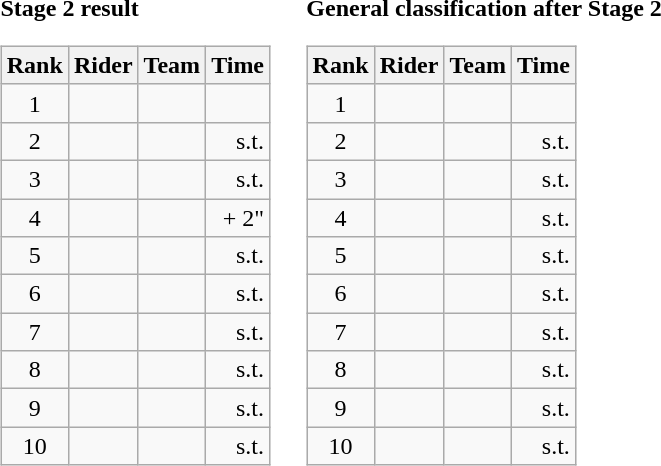<table>
<tr>
<td><strong>Stage 2 result</strong><br><table class="wikitable">
<tr>
<th scope="col">Rank</th>
<th scope="col">Rider</th>
<th scope="col">Team</th>
<th scope="col">Time</th>
</tr>
<tr>
<td style="text-align:center;">1</td>
<td></td>
<td></td>
<td style="text-align:right;"></td>
</tr>
<tr>
<td style="text-align:center;">2</td>
<td></td>
<td></td>
<td style="text-align:right;">s.t.</td>
</tr>
<tr>
<td style="text-align:center;">3</td>
<td></td>
<td></td>
<td style="text-align:right;">s.t.</td>
</tr>
<tr>
<td style="text-align:center;">4</td>
<td></td>
<td></td>
<td style="text-align:right;">+ 2"</td>
</tr>
<tr>
<td style="text-align:center;">5</td>
<td></td>
<td></td>
<td style="text-align:right;">s.t.</td>
</tr>
<tr>
<td style="text-align:center;">6</td>
<td></td>
<td></td>
<td style="text-align:right;">s.t.</td>
</tr>
<tr>
<td style="text-align:center;">7</td>
<td></td>
<td></td>
<td style="text-align:right;">s.t.</td>
</tr>
<tr>
<td style="text-align:center;">8</td>
<td></td>
<td></td>
<td style="text-align:right;">s.t.</td>
</tr>
<tr>
<td style="text-align:center;">9</td>
<td></td>
<td></td>
<td style="text-align:right;">s.t.</td>
</tr>
<tr>
<td style="text-align:center;">10</td>
<td></td>
<td></td>
<td style="text-align:right;">s.t.</td>
</tr>
</table>
</td>
<td></td>
<td><strong>General classification after Stage 2</strong><br><table class="wikitable">
<tr>
<th scope="col">Rank</th>
<th scope="col">Rider</th>
<th scope="col">Team</th>
<th scope="col">Time</th>
</tr>
<tr>
<td style="text-align:center;">1</td>
<td></td>
<td></td>
<td style="text-align:right;"></td>
</tr>
<tr>
<td style="text-align:center;">2</td>
<td></td>
<td></td>
<td style="text-align:right;">s.t.</td>
</tr>
<tr>
<td style="text-align:center;">3</td>
<td></td>
<td></td>
<td style="text-align:right;">s.t.</td>
</tr>
<tr>
<td style="text-align:center;">4</td>
<td></td>
<td></td>
<td style="text-align:right;">s.t.</td>
</tr>
<tr>
<td style="text-align:center;">5</td>
<td></td>
<td></td>
<td style="text-align:right;">s.t.</td>
</tr>
<tr>
<td style="text-align:center;">6</td>
<td></td>
<td></td>
<td style="text-align:right;">s.t.</td>
</tr>
<tr>
<td style="text-align:center;">7</td>
<td></td>
<td></td>
<td style="text-align:right;">s.t.</td>
</tr>
<tr>
<td style="text-align:center;">8</td>
<td></td>
<td></td>
<td style="text-align:right;">s.t.</td>
</tr>
<tr>
<td style="text-align:center;">9</td>
<td></td>
<td></td>
<td style="text-align:right;">s.t.</td>
</tr>
<tr>
<td style="text-align:center;">10</td>
<td></td>
<td></td>
<td style="text-align:right;">s.t.</td>
</tr>
</table>
</td>
</tr>
</table>
